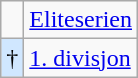<table class="wikitable">
<tr>
<td></td>
<td><a href='#'>Eliteserien</a></td>
</tr>
<tr>
<td style="background-color: #D0E7FF">†</td>
<td><a href='#'>1. divisjon</a></td>
</tr>
</table>
